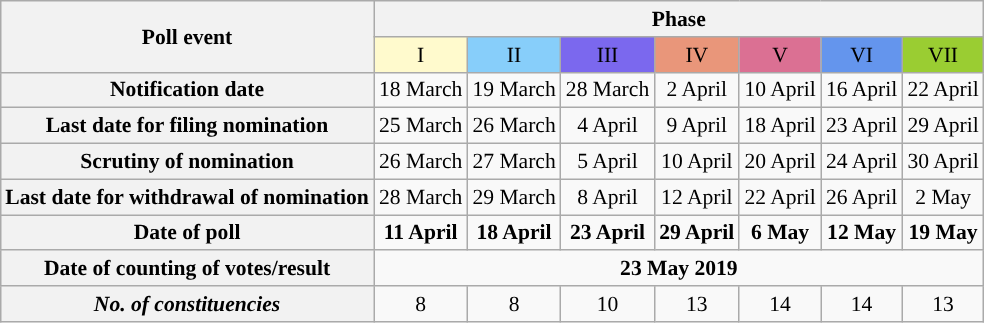<table class="wikitable" style="text-align:center;margin:auto;font-size:90%;">
<tr>
<th rowspan=2>Poll event</th>
<th colspan=7>Phase</th>
</tr>
<tr>
<td bgcolor=#FFFACD>I</td>
<td bgcolor=#87CEFA>II</td>
<td bgcolor=#7B68EE>III</td>
<td bgcolor=#E9967A>IV</td>
<td bgcolor=#DB7093>V</td>
<td bgcolor=#6495ED>VI</td>
<td bgcolor=#9ACD32>VII</td>
</tr>
<tr>
<th>Notification date</th>
<td>18 March</td>
<td>19 March</td>
<td>28 March</td>
<td>2 April</td>
<td>10 April</td>
<td>16 April</td>
<td>22 April</td>
</tr>
<tr>
<th>Last date for filing nomination</th>
<td>25 March</td>
<td>26 March</td>
<td>4 April</td>
<td>9 April</td>
<td>18 April</td>
<td>23 April</td>
<td>29 April</td>
</tr>
<tr>
<th>Scrutiny of nomination</th>
<td>26 March</td>
<td>27 March</td>
<td>5 April</td>
<td>10 April</td>
<td>20 April</td>
<td>24 April</td>
<td>30 April</td>
</tr>
<tr>
<th>Last date for withdrawal of nomination</th>
<td>28 March</td>
<td>29 March</td>
<td>8 April</td>
<td>12 April</td>
<td>22 April</td>
<td>26 April</td>
<td>2 May</td>
</tr>
<tr>
<th>Date of poll</th>
<td><strong>11 April</strong></td>
<td><strong>18 April</strong></td>
<td><strong>23 April</strong></td>
<td><strong>29 April</strong></td>
<td><strong>6 May</strong></td>
<td><strong>12 May</strong></td>
<td><strong>19 May</strong></td>
</tr>
<tr>
<th>Date of counting of votes/result</th>
<td colspan="7"><strong>23 May 2019</strong></td>
</tr>
<tr>
<th><strong><em>No. of constituencies</em></strong></th>
<td>8</td>
<td>8</td>
<td>10</td>
<td>13</td>
<td>14</td>
<td>14</td>
<td>13</td>
</tr>
</table>
